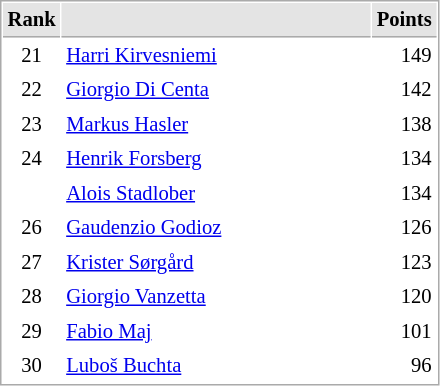<table cellspacing="1" cellpadding="3" style="border:1px solid #AAAAAA;font-size:86%">
<tr style="background-color: #E4E4E4;">
<th style="border-bottom:1px solid #AAAAAA" width=10>Rank</th>
<th style="border-bottom:1px solid #AAAAAA" width=200></th>
<th style="border-bottom:1px solid #AAAAAA" width=20 align=right>Points</th>
</tr>
<tr>
<td align=center>21</td>
<td> <a href='#'>Harri Kirvesniemi</a></td>
<td align=right>149</td>
</tr>
<tr>
<td align=center>22</td>
<td> <a href='#'>Giorgio Di Centa</a></td>
<td align=right>142</td>
</tr>
<tr>
<td align=center>23</td>
<td> <a href='#'>Markus Hasler</a></td>
<td align=right>138</td>
</tr>
<tr>
<td align=center>24</td>
<td> <a href='#'>Henrik Forsberg</a></td>
<td align=right>134</td>
</tr>
<tr>
<td align=center></td>
<td> <a href='#'>Alois Stadlober</a></td>
<td align=right>134</td>
</tr>
<tr>
<td align=center>26</td>
<td> <a href='#'>Gaudenzio Godioz</a></td>
<td align=right>126</td>
</tr>
<tr>
<td align=center>27</td>
<td> <a href='#'>Krister Sørgård</a></td>
<td align=right>123</td>
</tr>
<tr>
<td align=center>28</td>
<td> <a href='#'>Giorgio Vanzetta</a></td>
<td align=right>120</td>
</tr>
<tr>
<td align=center>29</td>
<td> <a href='#'>Fabio Maj</a></td>
<td align=right>101</td>
</tr>
<tr>
<td align=center>30</td>
<td> <a href='#'>Luboš Buchta</a></td>
<td align=right>96</td>
</tr>
</table>
